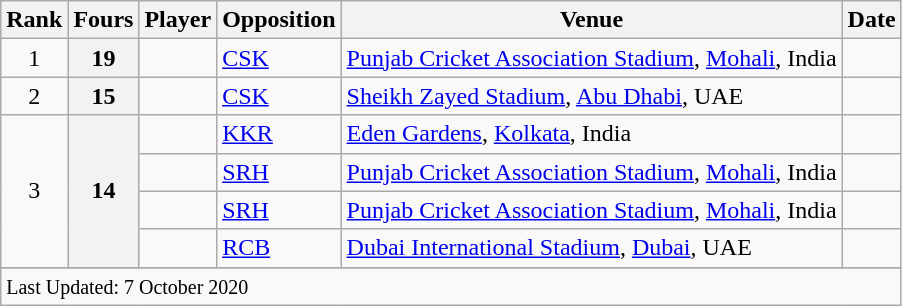<table class="wikitable">
<tr>
<th>Rank</th>
<th>Fours</th>
<th>Player</th>
<th>Opposition</th>
<th>Venue</th>
<th>Date</th>
</tr>
<tr>
<td style="text-align:center">1</td>
<th scope=row style=text-align:center;>19</th>
<td></td>
<td><a href='#'>CSK</a></td>
<td><a href='#'>Punjab Cricket Association Stadium</a>, <a href='#'>Mohali</a>, India</td>
<td></td>
</tr>
<tr>
<td style="text-align:center">2</td>
<th scope=row style=text-align:center;>15</th>
<td></td>
<td><a href='#'>CSK</a></td>
<td><a href='#'>Sheikh Zayed Stadium</a>, <a href='#'>Abu Dhabi</a>, UAE</td>
<td></td>
</tr>
<tr>
<td style="text-align:center" rowspan=4>3</td>
<th scope=row style=text-align:center; rowspan=4>14</th>
<td></td>
<td><a href='#'>KKR</a></td>
<td><a href='#'>Eden Gardens</a>, <a href='#'>Kolkata</a>, India</td>
<td></td>
</tr>
<tr>
<td></td>
<td><a href='#'>SRH</a></td>
<td><a href='#'>Punjab Cricket Association Stadium</a>, <a href='#'>Mohali</a>, India</td>
<td></td>
</tr>
<tr>
<td></td>
<td><a href='#'>SRH</a></td>
<td><a href='#'>Punjab Cricket Association Stadium</a>, <a href='#'>Mohali</a>, India</td>
<td></td>
</tr>
<tr>
<td></td>
<td><a href='#'>RCB</a></td>
<td><a href='#'>Dubai International Stadium</a>, <a href='#'>Dubai</a>, UAE</td>
<td></td>
</tr>
<tr>
</tr>
<tr class=sortbottom>
<td colspan=6><small>Last Updated: 7 October 2020</small></td>
</tr>
</table>
